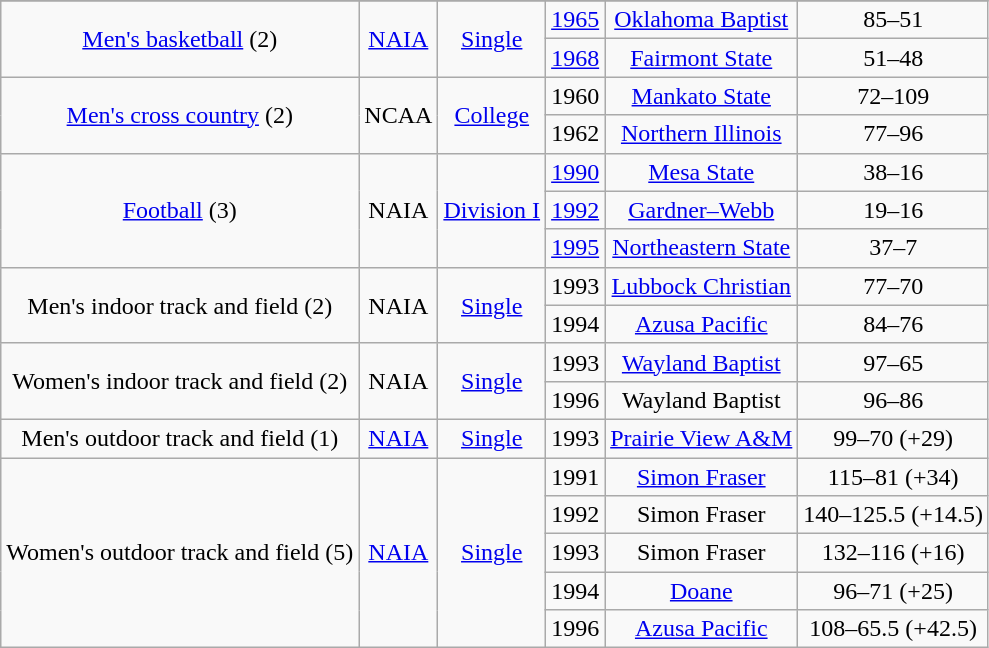<table class="wikitable" style="text-align:center">
<tr>
</tr>
<tr align="center">
<td rowspan="2"><a href='#'>Men's basketball</a> (2)</td>
<td rowspan="2"><a href='#'>NAIA</a></td>
<td rowspan="2"><a href='#'>Single</a></td>
<td><a href='#'>1965</a></td>
<td><a href='#'>Oklahoma Baptist</a></td>
<td>85–51</td>
</tr>
<tr align="center">
<td><a href='#'>1968</a></td>
<td><a href='#'>Fairmont State</a></td>
<td>51–48</td>
</tr>
<tr align="center">
<td rowspan="2"><a href='#'>Men's cross country</a> (2)</td>
<td rowspan="2">NCAA</td>
<td rowspan="2"><a href='#'>College</a></td>
<td>1960</td>
<td><a href='#'>Mankato State</a></td>
<td>72–109</td>
</tr>
<tr align="center">
<td>1962</td>
<td><a href='#'>Northern Illinois</a></td>
<td>77–96</td>
</tr>
<tr align="center">
<td rowspan="3"><a href='#'>Football</a> (3)</td>
<td rowspan="3">NAIA</td>
<td rowspan="3"><a href='#'>Division I</a></td>
<td><a href='#'>1990</a></td>
<td><a href='#'>Mesa State</a></td>
<td>38–16</td>
</tr>
<tr align="center">
<td><a href='#'>1992</a></td>
<td><a href='#'>Gardner–Webb</a></td>
<td>19–16</td>
</tr>
<tr align="center">
<td><a href='#'>1995</a></td>
<td><a href='#'>Northeastern State</a></td>
<td>37–7</td>
</tr>
<tr align="center">
<td rowspan="2">Men's indoor track and field (2)</td>
<td rowspan="2">NAIA</td>
<td rowspan="2"><a href='#'>Single</a></td>
<td>1993</td>
<td><a href='#'>Lubbock Christian</a></td>
<td>77–70</td>
</tr>
<tr align="center">
<td>1994</td>
<td><a href='#'>Azusa Pacific</a></td>
<td>84–76</td>
</tr>
<tr align="center">
<td rowspan="2">Women's indoor track and field (2)</td>
<td rowspan="2">NAIA</td>
<td rowspan="2"><a href='#'>Single</a></td>
<td>1993</td>
<td><a href='#'>Wayland Baptist</a></td>
<td>97–65</td>
</tr>
<tr align="center">
<td>1996</td>
<td>Wayland Baptist</td>
<td>96–86</td>
</tr>
<tr align="center">
<td rowspan="1">Men's outdoor track and field (1)</td>
<td rowspan="1"><a href='#'>NAIA</a></td>
<td rowspan="1"><a href='#'>Single</a></td>
<td>1993</td>
<td><a href='#'>Prairie View A&M</a></td>
<td>99–70 (+29)</td>
</tr>
<tr align="center">
<td rowspan="5">Women's outdoor track and field (5)</td>
<td rowspan="5"><a href='#'>NAIA</a></td>
<td rowspan="5"><a href='#'>Single</a></td>
<td>1991</td>
<td><a href='#'>Simon Fraser</a></td>
<td>115–81 (+34)</td>
</tr>
<tr align="center">
<td>1992</td>
<td>Simon Fraser</td>
<td>140–125.5 (+14.5)</td>
</tr>
<tr align="center">
<td>1993</td>
<td>Simon Fraser</td>
<td>132–116 (+16)</td>
</tr>
<tr align="center">
<td>1994</td>
<td><a href='#'>Doane</a></td>
<td>96–71 (+25)</td>
</tr>
<tr align="center">
<td>1996</td>
<td><a href='#'>Azusa Pacific</a></td>
<td>108–65.5 (+42.5)</td>
</tr>
</table>
